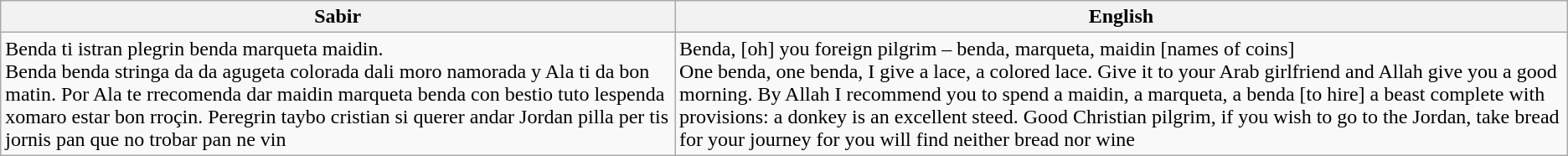<table class="wikitable">
<tr>
<th>Sabir</th>
<th>English</th>
</tr>
<tr>
<td>Benda ti istran plegrin benda marqueta maidin.<br>Benda benda stringa da da agugeta colorada dali moro namorada y Ala ti da bon matin.
Por Ala te rrecomenda dar maidin marqueta benda con bestio tuto lespenda xomaro estar bon rroçin.
Peregrin taybo cristian si querer andar Jordan pilla per tis jornis pan que no trobar pan ne vin</td>
<td>Benda, [oh] you foreign pilgrim – benda, marqueta, maidin [names of coins]<br>One benda, one benda, I give a lace, a colored lace. Give it to your Arab girlfriend and Allah give you a good morning.
By Allah I recommend you to spend a maidin, a marqueta, a benda [to hire] a beast complete with provisions: a donkey is an excellent steed.
Good Christian pilgrim, if you wish to go to the Jordan, take bread for your journey for you will find neither bread nor wine</td>
</tr>
</table>
